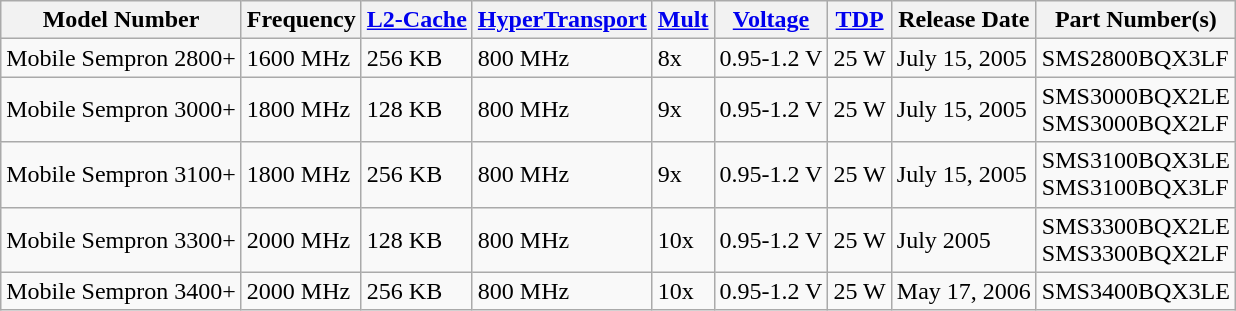<table class="wikitable">
<tr>
<th>Model Number</th>
<th>Frequency</th>
<th><a href='#'>L2-Cache</a></th>
<th><a href='#'>HyperTransport</a></th>
<th><a href='#'>Mult</a></th>
<th><a href='#'>Voltage</a></th>
<th><a href='#'>TDP</a></th>
<th>Release Date</th>
<th>Part Number(s)</th>
</tr>
<tr>
<td>Mobile Sempron 2800+</td>
<td>1600 MHz</td>
<td>256 KB</td>
<td>800 MHz</td>
<td>8x</td>
<td>0.95-1.2 V</td>
<td>25 W</td>
<td>July 15, 2005</td>
<td>SMS2800BQX3LF</td>
</tr>
<tr>
<td>Mobile Sempron 3000+</td>
<td>1800 MHz</td>
<td>128 KB</td>
<td>800 MHz</td>
<td>9x</td>
<td>0.95-1.2 V</td>
<td>25 W</td>
<td>July 15, 2005</td>
<td>SMS3000BQX2LE<br>SMS3000BQX2LF</td>
</tr>
<tr>
<td>Mobile Sempron 3100+</td>
<td>1800 MHz</td>
<td>256 KB</td>
<td>800 MHz</td>
<td>9x</td>
<td>0.95-1.2 V</td>
<td>25 W</td>
<td>July 15, 2005</td>
<td>SMS3100BQX3LE<br>SMS3100BQX3LF</td>
</tr>
<tr>
<td>Mobile Sempron 3300+</td>
<td>2000 MHz</td>
<td>128 KB</td>
<td>800 MHz</td>
<td>10x</td>
<td>0.95-1.2 V</td>
<td>25 W</td>
<td>July 2005</td>
<td>SMS3300BQX2LE<br>SMS3300BQX2LF</td>
</tr>
<tr>
<td>Mobile Sempron 3400+</td>
<td>2000 MHz</td>
<td>256 KB</td>
<td>800 MHz</td>
<td>10x</td>
<td>0.95-1.2 V</td>
<td>25 W</td>
<td>May 17, 2006</td>
<td>SMS3400BQX3LE</td>
</tr>
</table>
